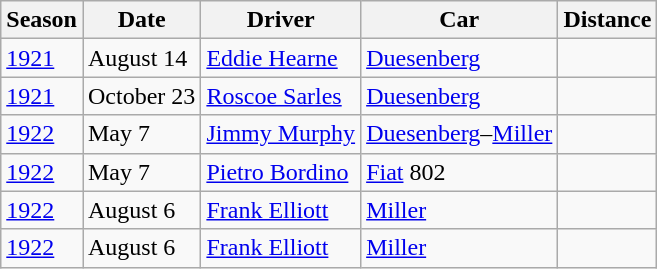<table class="wikitable plainrowheaders">
<tr>
<th scope="col">Season</th>
<th scope="col">Date</th>
<th scope="col">Driver</th>
<th scope="col">Car</th>
<th scope="col">Distance</th>
</tr>
<tr>
<td><a href='#'>1921</a></td>
<td>August 14</td>
<td> <a href='#'>Eddie Hearne</a></td>
<td><a href='#'>Duesenberg</a></td>
<td></td>
</tr>
<tr>
<td><a href='#'>1921</a></td>
<td>October 23</td>
<td> <a href='#'>Roscoe Sarles</a></td>
<td><a href='#'>Duesenberg</a></td>
<td></td>
</tr>
<tr>
<td><a href='#'>1922</a></td>
<td>May 7</td>
<td> <a href='#'>Jimmy Murphy</a></td>
<td><a href='#'>Duesenberg</a>–<a href='#'>Miller</a></td>
<td></td>
</tr>
<tr>
<td><a href='#'>1922</a></td>
<td>May 7</td>
<td> <a href='#'>Pietro Bordino</a></td>
<td><a href='#'>Fiat</a> 802</td>
<td></td>
</tr>
<tr>
<td><a href='#'>1922</a></td>
<td>August 6</td>
<td> <a href='#'>Frank Elliott</a></td>
<td><a href='#'>Miller</a></td>
<td></td>
</tr>
<tr>
<td><a href='#'>1922</a></td>
<td>August 6</td>
<td> <a href='#'>Frank Elliott</a></td>
<td><a href='#'>Miller</a></td>
<td></td>
</tr>
</table>
